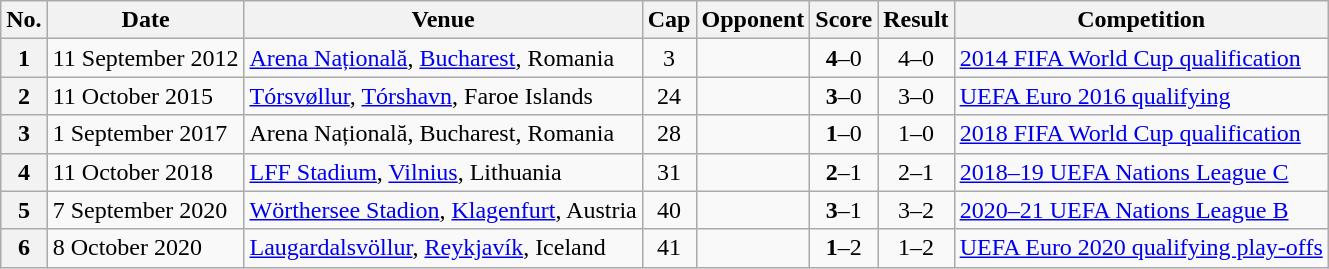<table class="wikitable sortable">
<tr>
<th scope=col>No.</th>
<th scope=col data-sort-type=date>Date</th>
<th scope=col>Venue</th>
<th scope=col>Cap</th>
<th scope=col>Opponent</th>
<th scope=col>Score</th>
<th scope=col>Result</th>
<th scope=col>Competition</th>
</tr>
<tr>
<th scope=row>1</th>
<td>11 September 2012</td>
<td><a href='#'>Arena Națională</a>, <a href='#'>Bucharest</a>, Romania</td>
<td align=center>3</td>
<td></td>
<td align=center><strong>4</strong>–0</td>
<td align=center>4–0</td>
<td><a href='#'>2014 FIFA World Cup qualification</a></td>
</tr>
<tr>
<th scope=row>2</th>
<td>11 October 2015</td>
<td><a href='#'>Tórsvøllur</a>, <a href='#'>Tórshavn</a>, Faroe Islands</td>
<td align=center>24</td>
<td></td>
<td align=center><strong>3</strong>–0</td>
<td align=center>3–0</td>
<td><a href='#'>UEFA Euro 2016 qualifying</a></td>
</tr>
<tr>
<th scope=row>3</th>
<td>1 September 2017</td>
<td>Arena Națională, Bucharest, Romania</td>
<td align=center>28</td>
<td></td>
<td align=center><strong>1</strong>–0</td>
<td align=center>1–0</td>
<td><a href='#'>2018 FIFA World Cup qualification</a></td>
</tr>
<tr>
<th scope=row>4</th>
<td>11 October 2018</td>
<td><a href='#'>LFF Stadium</a>, <a href='#'>Vilnius</a>, Lithuania</td>
<td align=center>31</td>
<td></td>
<td align=center><strong>2</strong>–1</td>
<td align=center>2–1</td>
<td><a href='#'>2018–19 UEFA Nations League C</a></td>
</tr>
<tr>
<th scope=row>5</th>
<td>7 September 2020</td>
<td><a href='#'>Wörthersee Stadion</a>, <a href='#'>Klagenfurt</a>, Austria</td>
<td align=center>40</td>
<td></td>
<td align=center><strong>3</strong>–1</td>
<td align=center>3–2</td>
<td><a href='#'>2020–21 UEFA Nations League B</a></td>
</tr>
<tr>
<th scope=row>6</th>
<td>8 October 2020</td>
<td><a href='#'>Laugardalsvöllur</a>, <a href='#'>Reykjavík</a>, Iceland</td>
<td align=center>41</td>
<td></td>
<td align=center><strong>1</strong>–2</td>
<td align=center>1–2</td>
<td><a href='#'>UEFA Euro 2020 qualifying play-offs</a></td>
</tr>
</table>
